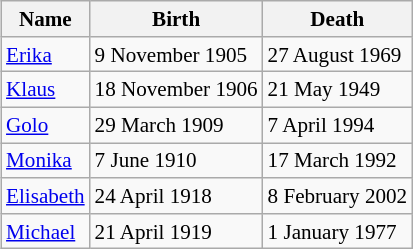<table class="wikitable" style="font-size:88%; float:right; margin-left:1em">
<tr>
<th>Name</th>
<th>Birth</th>
<th>Death</th>
</tr>
<tr>
<td><a href='#'>Erika</a></td>
<td>9 November 1905</td>
<td>27 August 1969</td>
</tr>
<tr>
<td><a href='#'>Klaus</a></td>
<td>18 November 1906</td>
<td>21 May 1949</td>
</tr>
<tr>
<td><a href='#'>Golo</a></td>
<td>29 March 1909</td>
<td>7 April 1994</td>
</tr>
<tr>
<td><a href='#'>Monika</a></td>
<td>7 June 1910</td>
<td>17 March 1992</td>
</tr>
<tr>
<td><a href='#'>Elisabeth</a></td>
<td>24 April 1918</td>
<td>8 February 2002</td>
</tr>
<tr>
<td><a href='#'>Michael</a></td>
<td>21 April 1919</td>
<td>1 January 1977</td>
</tr>
</table>
